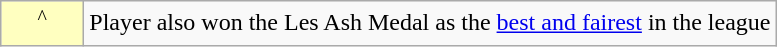<table class="wikitable plainrowheaders">
<tr>
<td style="background:#FFFFC0; width:3em" align="center"><sup>^</sup></td>
<td>Player also won the Les Ash Medal as the <a href='#'>best and fairest</a> in the league</td>
</tr>
</table>
